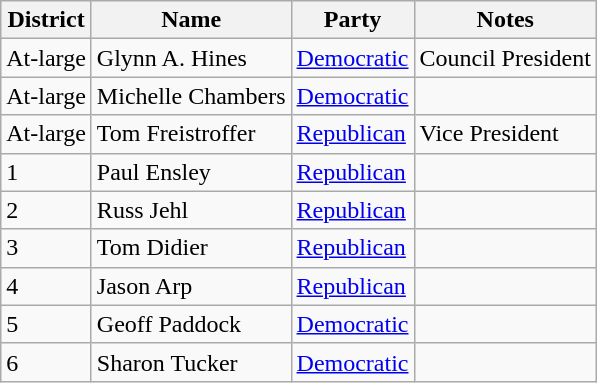<table class="wikitable sortable">
<tr>
<th>District</th>
<th>Name</th>
<th>Party</th>
<th>Notes</th>
</tr>
<tr>
<td>At-large</td>
<td>Glynn A. Hines</td>
<td><a href='#'>Democratic</a></td>
<td>Council President</td>
</tr>
<tr>
<td>At-large</td>
<td>Michelle Chambers</td>
<td><a href='#'>Democratic</a></td>
<td></td>
</tr>
<tr>
<td>At-large</td>
<td>Tom Freistroffer</td>
<td><a href='#'>Republican</a></td>
<td>Vice President</td>
</tr>
<tr>
<td>1</td>
<td>Paul Ensley</td>
<td><a href='#'>Republican</a></td>
<td></td>
</tr>
<tr>
<td>2</td>
<td>Russ Jehl</td>
<td><a href='#'>Republican</a></td>
<td></td>
</tr>
<tr>
<td>3</td>
<td>Tom Didier</td>
<td><a href='#'>Republican</a></td>
<td></td>
</tr>
<tr>
<td>4</td>
<td>Jason Arp</td>
<td><a href='#'>Republican</a></td>
<td></td>
</tr>
<tr>
<td>5</td>
<td>Geoff Paddock</td>
<td><a href='#'>Democratic</a></td>
<td></td>
</tr>
<tr>
<td>6</td>
<td>Sharon Tucker</td>
<td><a href='#'>Democratic</a></td>
<td></td>
</tr>
</table>
